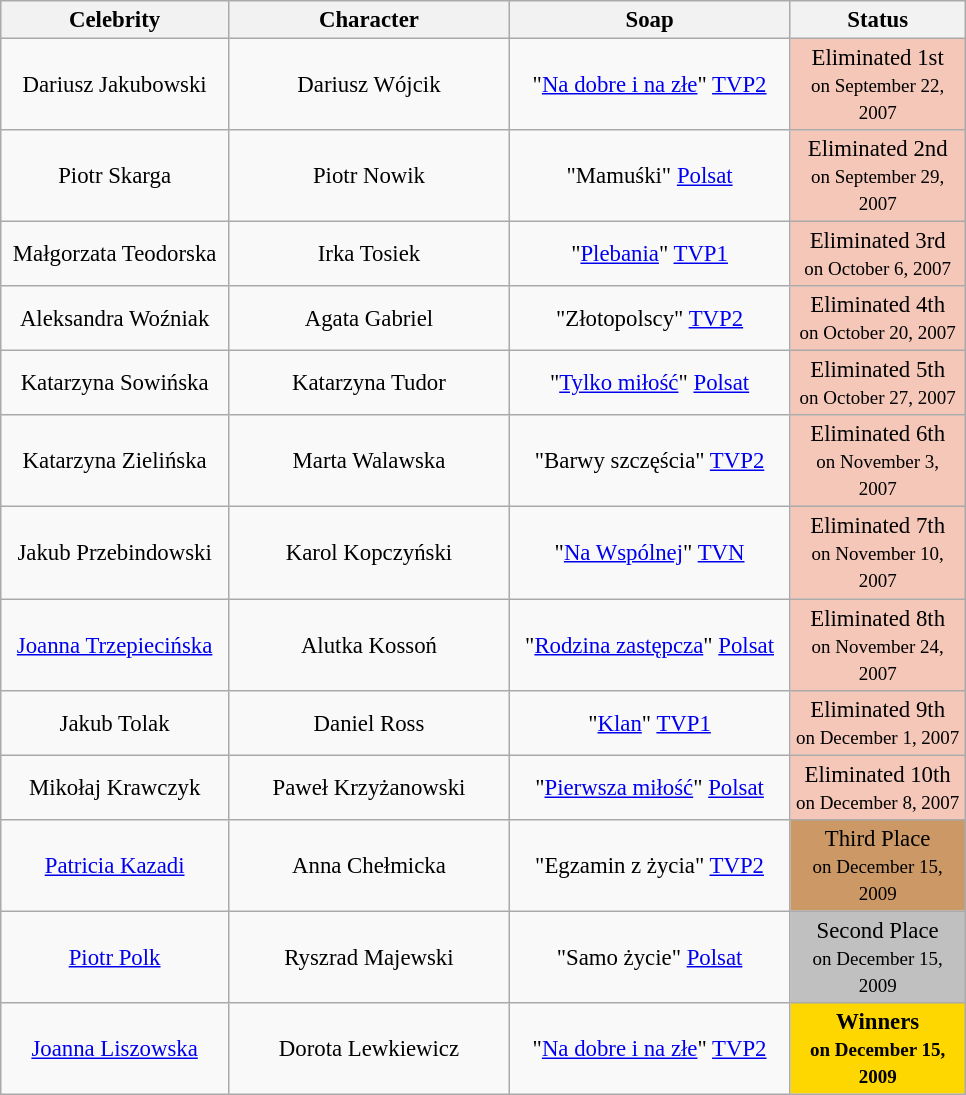<table class="wikitable"  style="margin:auto; text-align:center; font-size:95%;">
<tr>
<th style="width:145px;">Celebrity</th>
<th style="width:180px;">Character</th>
<th style="width:180px;">Soap</th>
<th style="width:110px;">Status</th>
</tr>
<tr>
<td>Dariusz Jakubowski</td>
<td>Dariusz Wójcik</td>
<td>"<a href='#'>Na dobre i na złe</a>" <a href='#'>TVP2</a></td>
<td bgcolor="#F4C7B8">Eliminated 1st<br><small>on September 22, 2007</small></td>
</tr>
<tr>
<td>Piotr Skarga</td>
<td>Piotr Nowik</td>
<td>"Mamuśki" <a href='#'>Polsat</a></td>
<td bgcolor="#F4C7B8">Eliminated 2nd<br><small>on September 29, 2007</small></td>
</tr>
<tr>
<td>Małgorzata Teodorska</td>
<td>Irka Tosiek</td>
<td>"<a href='#'>Plebania</a>" <a href='#'>TVP1</a></td>
<td bgcolor="#F4C7B8">Eliminated 3rd<br><small>on October 6, 2007</small></td>
</tr>
<tr>
<td>Aleksandra Woźniak</td>
<td>Agata Gabriel</td>
<td>"Złotopolscy" <a href='#'>TVP2</a></td>
<td bgcolor="#F4C7B8">Eliminated 4th<br><small>on October 20, 2007</small></td>
</tr>
<tr>
<td>Katarzyna Sowińska</td>
<td>Katarzyna Tudor</td>
<td>"<a href='#'>Tylko miłość</a>" <a href='#'>Polsat</a></td>
<td bgcolor="#F4C7B8">Eliminated 5th<br><small>on October 27, 2007</small></td>
</tr>
<tr>
<td>Katarzyna Zielińska</td>
<td>Marta Walawska</td>
<td>"Barwy szczęścia" <a href='#'>TVP2</a></td>
<td bgcolor="#F4C7B8">Eliminated 6th<br><small>on November 3, 2007</small></td>
</tr>
<tr>
<td>Jakub Przebindowski</td>
<td>Karol Kopczyński</td>
<td>"<a href='#'>Na Wspólnej</a>" <a href='#'>TVN</a></td>
<td bgcolor="#F4C7B8">Eliminated 7th<br><small>on November 10, 2007</small></td>
</tr>
<tr>
<td><a href='#'>Joanna Trzepiecińska</a></td>
<td>Alutka Kossoń</td>
<td>"<a href='#'>Rodzina zastępcza</a>" <a href='#'>Polsat</a></td>
<td bgcolor="#F4C7B8">Eliminated 8th<br><small>on November 24, 2007</small></td>
</tr>
<tr>
<td>Jakub Tolak</td>
<td>Daniel Ross</td>
<td>"<a href='#'>Klan</a>" <a href='#'>TVP1</a></td>
<td bgcolor="#F4C7B8">Eliminated 9th<br><small>on December 1, 2007</small></td>
</tr>
<tr>
<td>Mikołaj Krawczyk</td>
<td>Paweł Krzyżanowski</td>
<td>"<a href='#'>Pierwsza miłość</a>" <a href='#'>Polsat</a></td>
<td bgcolor="#F4C7B8">Eliminated 10th<br><small>on December 8, 2007</small></td>
</tr>
<tr>
<td><a href='#'>Patricia Kazadi</a></td>
<td>Anna Chełmicka</td>
<td>"Egzamin z życia" <a href='#'>TVP2</a></td>
<td bgcolor="#cc9966">Third Place<br><small>on December 15, 2009</small></td>
</tr>
<tr>
<td><a href='#'>Piotr Polk</a></td>
<td>Ryszrad Majewski</td>
<td>"Samo życie" <a href='#'>Polsat</a></td>
<td bgcolor="silver">Second Place<br><small>on December 15, 2009</small></td>
</tr>
<tr>
<td><a href='#'>Joanna Liszowska</a></td>
<td>Dorota Lewkiewicz</td>
<td>"<a href='#'>Na dobre i na złe</a>" <a href='#'>TVP2</a></td>
<td bgcolor="gold"><strong>Winners<br><small>on December 15, 2009</small></strong></td>
</tr>
</table>
